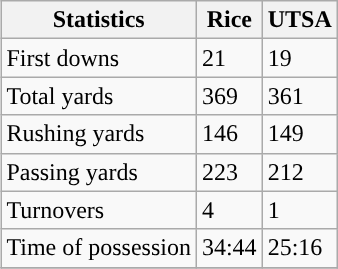<table class="wikitable" style="float: right;">
<tr>
<th>Statistics</th>
<th>Rice</th>
<th>UTSA</th>
</tr>
<tr>
<td>First downs</td>
<td>21</td>
<td>19</td>
</tr>
<tr>
<td>Total yards</td>
<td>369</td>
<td>361</td>
</tr>
<tr>
<td>Rushing yards</td>
<td>146</td>
<td>149</td>
</tr>
<tr>
<td>Passing yards</td>
<td>223</td>
<td>212</td>
</tr>
<tr>
<td>Turnovers</td>
<td>4</td>
<td>1</td>
</tr>
<tr>
<td>Time of possession</td>
<td>34:44</td>
<td>25:16</td>
</tr>
<tr>
</tr>
</table>
